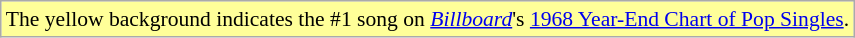<table class="wikitable" style="font-size:90%;">
<tr>
<td style="background-color:#FFFF99">The yellow background indicates the #1 song on <a href='#'><em>Billboard</em></a>'s <a href='#'>1968 Year-End Chart of Pop Singles</a>.</td>
</tr>
</table>
